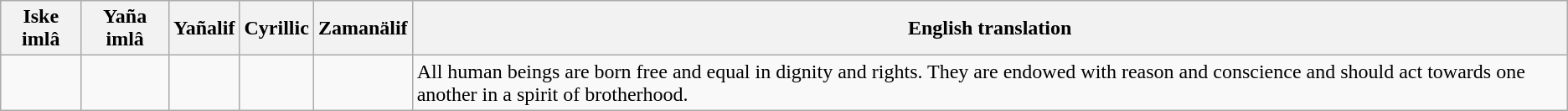<table class="wikitable">
<tr>
<th>Iske imlâ</th>
<th>Yaña imlâ</th>
<th>Yañalif</th>
<th>Cyrillic</th>
<th>Zamanälif</th>
<th>English translation</th>
</tr>
<tr>
<td></td>
<td></td>
<td></td>
<td></td>
<td></td>
<td>All human beings are born free and equal in dignity and rights. They are endowed with reason and conscience and should act towards one another in a spirit of brotherhood.</td>
</tr>
</table>
